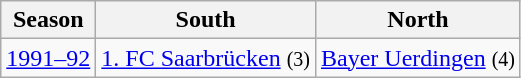<table class="wikitable">
<tr>
<th>Season</th>
<th>South</th>
<th>North</th>
</tr>
<tr align="center">
<td><a href='#'>1991–92</a></td>
<td><a href='#'>1. FC Saarbrücken</a> <small>(3)</small></td>
<td><a href='#'>Bayer Uerdingen</a> <small>(4)</small></td>
</tr>
</table>
